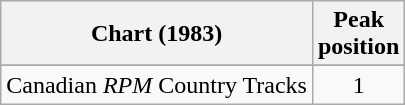<table class="wikitable sortable">
<tr>
<th align="left">Chart (1983)</th>
<th align="center">Peak<br>position</th>
</tr>
<tr>
</tr>
<tr>
</tr>
<tr>
<td align="left">Canadian <em>RPM</em> Country Tracks</td>
<td align="center">1</td>
</tr>
</table>
